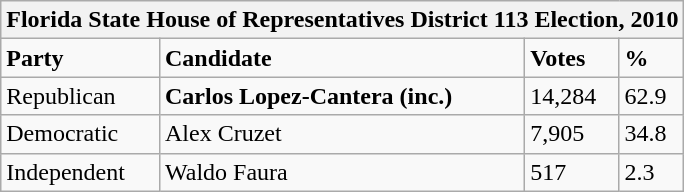<table class="wikitable">
<tr>
<th colspan="4">Florida State House of Representatives District 113 Election, 2010</th>
</tr>
<tr>
<td><strong>Party</strong></td>
<td><strong>Candidate</strong></td>
<td><strong>Votes</strong></td>
<td><strong>%</strong></td>
</tr>
<tr>
<td>Republican</td>
<td><strong>Carlos Lopez-Cantera (inc.)</strong></td>
<td>14,284</td>
<td>62.9</td>
</tr>
<tr>
<td>Democratic</td>
<td>Alex Cruzet</td>
<td>7,905</td>
<td>34.8</td>
</tr>
<tr>
<td>Independent</td>
<td>Waldo Faura</td>
<td>517</td>
<td>2.3</td>
</tr>
</table>
